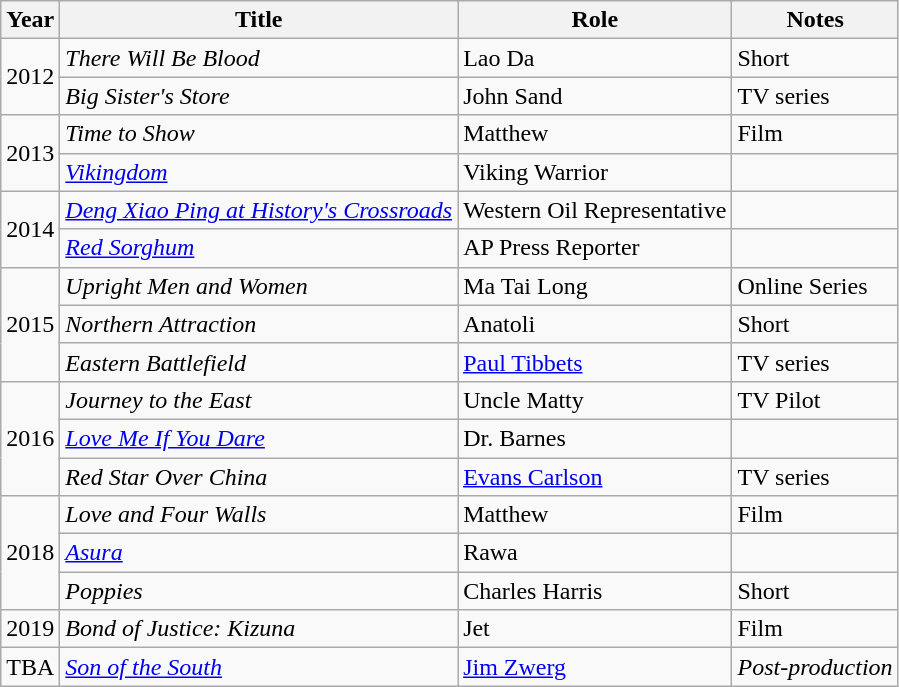<table class="wikitable">
<tr>
<th>Year</th>
<th>Title</th>
<th>Role</th>
<th>Notes</th>
</tr>
<tr>
<td rowspan="2">2012</td>
<td><em>There Will Be Blood</em></td>
<td>Lao Da</td>
<td>Short</td>
</tr>
<tr>
<td><em>Big Sister's Store</em></td>
<td>John Sand</td>
<td>TV series</td>
</tr>
<tr>
<td rowspan="2">2013</td>
<td><em>Time to Show</em></td>
<td>Matthew</td>
<td>Film</td>
</tr>
<tr>
<td><em><a href='#'>Vikingdom</a></em></td>
<td>Viking Warrior</td>
<td></td>
</tr>
<tr>
<td rowspan="2">2014</td>
<td><em><a href='#'>Deng Xiao Ping at History's Crossroads</a></em></td>
<td>Western Oil Representative</td>
<td></td>
</tr>
<tr>
<td><em><a href='#'>Red Sorghum</a></em></td>
<td>AP Press Reporter</td>
<td></td>
</tr>
<tr>
<td rowspan="3">2015</td>
<td><em>Upright Men and Women</em></td>
<td>Ma Tai Long</td>
<td>Online Series</td>
</tr>
<tr>
<td><em>Northern Attraction</em></td>
<td>Anatoli</td>
<td>Short</td>
</tr>
<tr>
<td><em>Eastern Battlefield</em></td>
<td><a href='#'>Paul Tibbets</a></td>
<td>TV series</td>
</tr>
<tr>
<td rowspan="3">2016</td>
<td><em>Journey to the East</em></td>
<td>Uncle Matty</td>
<td>TV Pilot</td>
</tr>
<tr>
<td><em><a href='#'>Love Me If You Dare</a></em></td>
<td>Dr. Barnes</td>
<td></td>
</tr>
<tr>
<td><em>Red Star Over China</em></td>
<td><a href='#'>Evans Carlson</a></td>
<td>TV series</td>
</tr>
<tr>
<td rowspan="3">2018</td>
<td><em>Love and Four Walls</em></td>
<td>Matthew</td>
<td>Film</td>
</tr>
<tr>
<td><em><a href='#'>Asura</a></em></td>
<td>Rawa</td>
<td></td>
</tr>
<tr>
<td><em>Poppies</em></td>
<td>Charles Harris</td>
<td>Short</td>
</tr>
<tr>
<td>2019</td>
<td><em>Bond of Justice: Kizuna</em></td>
<td>Jet</td>
<td>Film</td>
</tr>
<tr>
<td>TBA</td>
<td><em><a href='#'>Son of the South</a></em></td>
<td><a href='#'>Jim Zwerg</a></td>
<td><em>Post-production</em></td>
</tr>
</table>
